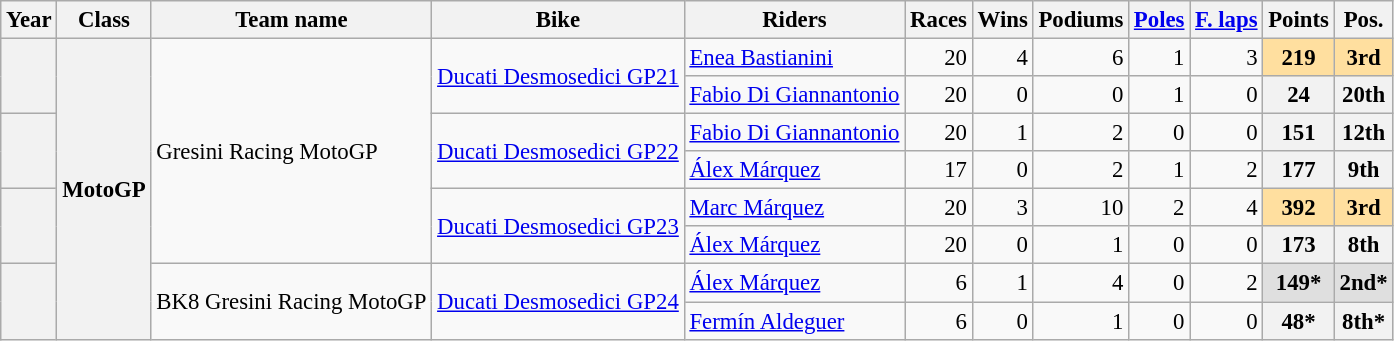<table class="wikitable" style="text-align:right; font-size:95%;">
<tr>
<th>Year</th>
<th>Class</th>
<th>Team name</th>
<th>Bike</th>
<th>Riders</th>
<th>Races</th>
<th>Wins</th>
<th>Podiums</th>
<th><a href='#'>Poles</a></th>
<th><a href='#'>F. laps</a></th>
<th>Points</th>
<th>Pos.</th>
</tr>
<tr>
<th rowspan="2"></th>
<th rowspan="8">MotoGP</th>
<td style="text-align:left;" rowspan="6">Gresini Racing MotoGP</td>
<td style="text-align:left;" rowspan="2"><a href='#'>Ducati Desmosedici GP21</a></td>
<td style="text-align:left;"> <a href='#'>Enea Bastianini</a></td>
<td>20</td>
<td>4</td>
<td>6</td>
<td>1</td>
<td>3</td>
<th style="background:#FFDF9F;">219</th>
<th style="background:#FFDF9F;">3rd</th>
</tr>
<tr>
<td style="text-align:left;"> <a href='#'>Fabio Di Giannantonio</a></td>
<td>20</td>
<td>0</td>
<td>0</td>
<td>1</td>
<td>0</td>
<th>24</th>
<th>20th</th>
</tr>
<tr>
<th rowspan="2"></th>
<td style="text-align:left;" rowspan="2"><a href='#'>Ducati Desmosedici GP22</a></td>
<td style="text-align:left;"> <a href='#'>Fabio Di Giannantonio</a></td>
<td>20</td>
<td>1</td>
<td>2</td>
<td>0</td>
<td>0</td>
<th>151</th>
<th>12th</th>
</tr>
<tr>
<td style="text-align:left;"> <a href='#'>Álex Márquez</a></td>
<td>17</td>
<td>0</td>
<td>2</td>
<td>1</td>
<td>2</td>
<th>177</th>
<th>9th</th>
</tr>
<tr>
<th rowspan="2"></th>
<td style="text-align:left;" rowspan="2"><a href='#'>Ducati Desmosedici GP23</a></td>
<td style="text-align:left;"> <a href='#'>Marc Márquez</a></td>
<td>20</td>
<td>3</td>
<td>10</td>
<td>2</td>
<td>4</td>
<th style="background:#FFDF9F;">392</th>
<th style="background:#FFDF9F;">3rd</th>
</tr>
<tr>
<td style="text-align:left;"> <a href='#'>Álex Márquez</a></td>
<td>20</td>
<td>0</td>
<td>1</td>
<td>0</td>
<td>0</td>
<th>173</th>
<th>8th</th>
</tr>
<tr>
<th rowspan="2"></th>
<td rowspan="2">BK8 Gresini Racing MotoGP</td>
<td style="text-align:left;" rowspan="2"><a href='#'>Ducati Desmosedici GP24</a></td>
<td style="text-align:left;"> <a href='#'>Álex Márquez</a></td>
<td>6</td>
<td>1</td>
<td>4</td>
<td>0</td>
<td>2</td>
<th style="background:#DFDFDF;">149*</th>
<th style="background:#DFDFDF;">2nd*</th>
</tr>
<tr>
<td style="text-align:left;"> <a href='#'>Fermín Aldeguer</a></td>
<td>6</td>
<td>0</td>
<td>1</td>
<td>0</td>
<td>0</td>
<th>48*</th>
<th>8th*</th>
</tr>
</table>
